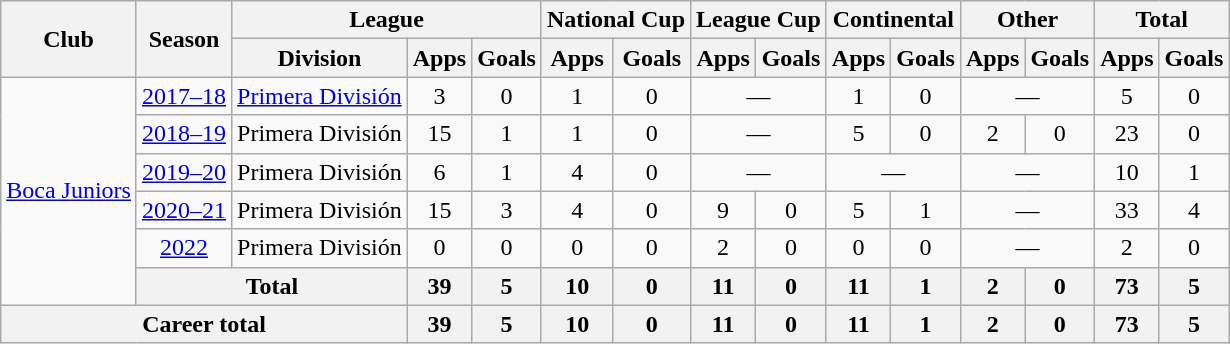<table class="wikitable" style="text-align: center">
<tr>
<th rowspan="2">Club</th>
<th rowspan="2">Season</th>
<th colspan="3">League</th>
<th colspan="2">National Cup</th>
<th colspan="2">League Cup</th>
<th colspan="2">Continental</th>
<th colspan="2">Other</th>
<th colspan="2">Total</th>
</tr>
<tr>
<th>Division</th>
<th>Apps</th>
<th>Goals</th>
<th>Apps</th>
<th>Goals</th>
<th>Apps</th>
<th>Goals</th>
<th>Apps</th>
<th>Goals</th>
<th>Apps</th>
<th>Goals</th>
<th>Apps</th>
<th>Goals</th>
</tr>
<tr>
<td rowspan="6"><a href='#'>Boca Juniors</a></td>
<td><a href='#'>2017–18</a></td>
<td><a href='#'>Primera División</a></td>
<td>3</td>
<td>0</td>
<td>1</td>
<td>0</td>
<td colspan="2">—</td>
<td>1</td>
<td>0</td>
<td colspan="2">—</td>
<td>5</td>
<td>0</td>
</tr>
<tr>
<td><a href='#'>2018–19</a></td>
<td>Primera División</td>
<td>15</td>
<td>1</td>
<td>1</td>
<td>0</td>
<td colspan="2">—</td>
<td>5</td>
<td>0</td>
<td>2</td>
<td>0</td>
<td>23</td>
<td>0</td>
</tr>
<tr>
<td><a href='#'>2019–20</a></td>
<td>Primera División</td>
<td>6</td>
<td>1</td>
<td>4</td>
<td>0</td>
<td colspan="2">—</td>
<td colspan="2">—</td>
<td colspan="2">—</td>
<td>10</td>
<td>1</td>
</tr>
<tr>
<td><a href='#'>2020–21</a></td>
<td>Primera División</td>
<td>15</td>
<td>3</td>
<td>4</td>
<td>0</td>
<td>9</td>
<td>0</td>
<td>5</td>
<td>1</td>
<td colspan="2">—</td>
<td>33</td>
<td>4</td>
</tr>
<tr>
<td><a href='#'>2022</a></td>
<td>Primera División</td>
<td>0</td>
<td>0</td>
<td>0</td>
<td>0</td>
<td>2</td>
<td>0</td>
<td>0</td>
<td>0</td>
<td colspan="2">—</td>
<td>2</td>
<td>0</td>
</tr>
<tr>
<th colspan="2">Total</th>
<th>39</th>
<th>5</th>
<th>10</th>
<th>0</th>
<th>11</th>
<th>0</th>
<th>11</th>
<th>1</th>
<th>2</th>
<th>0</th>
<th>73</th>
<th>5</th>
</tr>
<tr>
<th colspan="3">Career total</th>
<th>39</th>
<th>5</th>
<th>10</th>
<th>0</th>
<th>11</th>
<th>0</th>
<th>11</th>
<th>1</th>
<th>2</th>
<th>0</th>
<th>73</th>
<th>5</th>
</tr>
</table>
